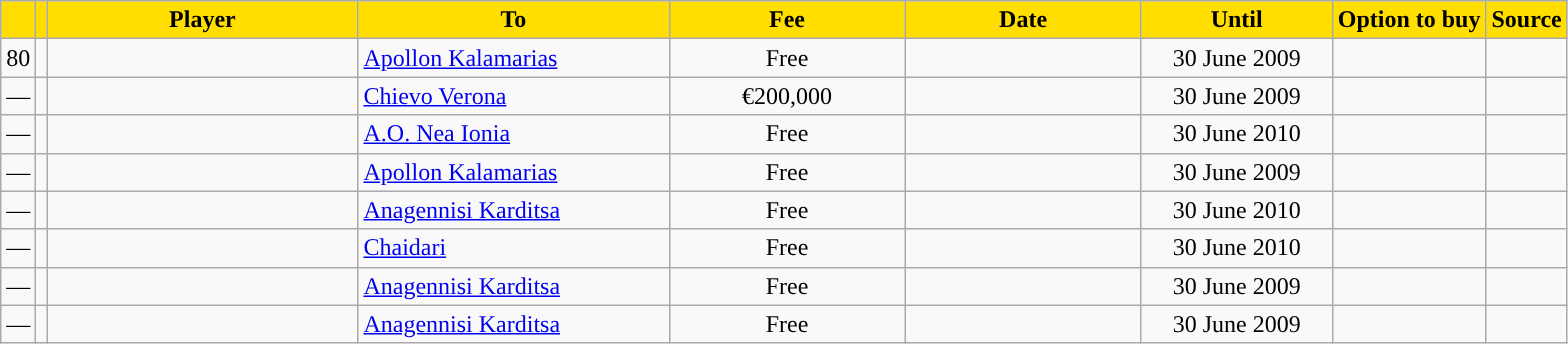<table class="wikitable sortable">
<tr>
<th style="background:#FFDE00"></th>
<th style="background:#FFDE00"></th>
<th width=200 style="background:#FFDE00">Player</th>
<th width=200 style="background:#FFDE00">To</th>
<th width=150 style="background:#FFDE00">Fee</th>
<th width=150 style="background:#FFDE00">Date</th>
<th width=120 style="background:#FFDE00">Until</th>
<th style="background:#FFDE00">Option to buy</th>
<th style="background:#FFDE00">Source</th>
</tr>
<tr>
<td align=center>80</td>
<td align=center></td>
<td></td>
<td> <a href='#'>Apollon Kalamarias</a></td>
<td align=center>Free</td>
<td align=center></td>
<td align=center>30 June 2009</td>
<td align=center></td>
<td align=center></td>
</tr>
<tr>
<td align=center>—</td>
<td align=center></td>
<td></td>
<td> <a href='#'>Chievo Verona</a></td>
<td align=center>€200,000</td>
<td align=center></td>
<td align=center>30 June 2009</td>
<td align=center></td>
<td align=center></td>
</tr>
<tr>
<td align=center>—</td>
<td align=center></td>
<td></td>
<td> <a href='#'>A.O. Nea Ionia</a></td>
<td align=center>Free</td>
<td align=center></td>
<td align=center>30 June 2010</td>
<td align=center></td>
<td align=center></td>
</tr>
<tr>
<td align=center>—</td>
<td align=center></td>
<td></td>
<td> <a href='#'>Apollon Kalamarias</a></td>
<td align=center>Free</td>
<td align=center></td>
<td align=center>30 June 2009</td>
<td align=center></td>
<td align=center></td>
</tr>
<tr>
<td align=center>—</td>
<td align=center></td>
<td></td>
<td> <a href='#'>Anagennisi Karditsa</a></td>
<td align=center>Free</td>
<td align=center></td>
<td align=center>30 June 2010</td>
<td align=center></td>
<td align=center></td>
</tr>
<tr>
<td align=center>—</td>
<td align=center></td>
<td></td>
<td> <a href='#'>Chaidari</a></td>
<td align=center>Free</td>
<td align=center></td>
<td align=center>30 June 2010</td>
<td align=center></td>
<td align=center></td>
</tr>
<tr>
<td align=center>—</td>
<td align=center></td>
<td></td>
<td> <a href='#'>Anagennisi Karditsa</a></td>
<td align=center>Free</td>
<td align=center></td>
<td align=center>30 June 2009</td>
<td align=center></td>
<td align=center></td>
</tr>
<tr>
<td align=center>—</td>
<td align=center></td>
<td></td>
<td> <a href='#'>Anagennisi Karditsa</a></td>
<td align=center>Free</td>
<td align=center></td>
<td align=center>30 June 2009</td>
<td align=center></td>
<td align=center></td>
</tr>
</table>
